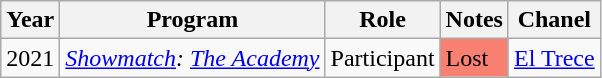<table class="wikitable">
<tr>
<th>Year</th>
<th>Program</th>
<th>Role</th>
<th>Notes</th>
<th>Chanel</th>
</tr>
<tr>
<td>2021</td>
<td><em><a href='#'>Showmatch</a>: <a href='#'>The Academy</a></em></td>
<td>Participant</td>
<td bgcolor="salmon">Lost</td>
<td><a href='#'>El Trece</a></td>
</tr>
</table>
